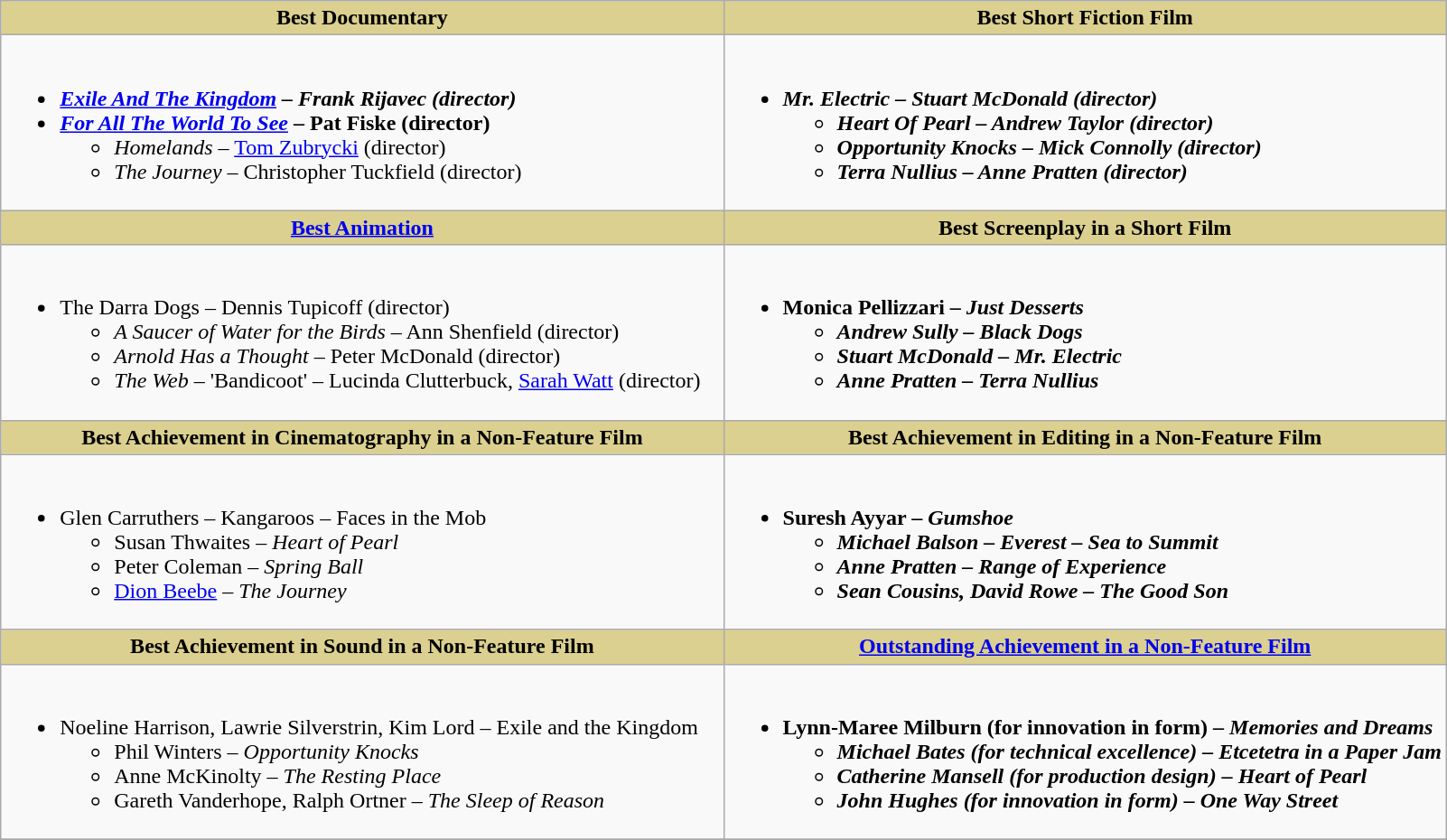<table class=wikitable style="width="100%">
<tr>
<th style="background:#DBD090;" ! width="50%">Best Documentary</th>
<th style="background:#DBD090;" ! width="50%">Best Short Fiction Film</th>
</tr>
<tr>
<td valign="top"><br><ul><li><strong><em><a href='#'>Exile And The Kingdom</a><em> – Frank Rijavec (director)<strong></li><li></em></strong><a href='#'>For All The World To See</a></em> – Pat Fiske (director)</strong><ul><li><em>Homelands</em> – <a href='#'>Tom Zubrycki</a> (director)</li><li><em>The Journey</em> – Christopher Tuckfield (director)</li></ul></li></ul></td>
<td valign="top"><br><ul><li><strong><em>Mr. Electric<em> – Stuart McDonald (director)<strong><ul><li></em>Heart Of Pearl<em> – Andrew Taylor (director)</li><li></em>Opportunity Knocks<em> – Mick Connolly (director)</li><li></em>Terra Nullius<em> – Anne Pratten (director)</li></ul></li></ul></td>
</tr>
<tr>
<th style="background:#DBD090;" ! width="50%"><a href='#'>Best Animation</a></th>
<th style="background:#DBD090;" ! width="50%">Best Screenplay in a Short Film</th>
</tr>
<tr>
<td valign="top"><br><ul><li></em></strong>The Darra Dogs</em> – Dennis Tupicoff (director)</strong><ul><li><em>A Saucer of Water for the Birds</em> – Ann Shenfield (director)</li><li><em>Arnold Has a Thought</em> – Peter McDonald (director)</li><li><em>The Web</em> – 'Bandicoot' – Lucinda Clutterbuck, <a href='#'>Sarah Watt</a> (director)</li></ul></li></ul></td>
<td valign="top"><br><ul><li><strong>Monica Pellizzari – <em>Just Desserts<strong><em><ul><li>Andrew Sully – </em>Black Dogs<em></li><li>Stuart McDonald – </em>Mr. Electric<em></li><li>Anne Pratten – </em>Terra Nullius<em></li></ul></li></ul></td>
</tr>
<tr>
<th style="background:#DBD090;" ! width="50%">Best Achievement in Cinematography in a Non-Feature Film</th>
<th style="background:#DBD090;" ! width="50%">Best Achievement in Editing in a Non-Feature Film</th>
</tr>
<tr>
<td valign="top"><br><ul><li></strong>Glen Carruthers – </em>Kangaroos – Faces in the Mob</em></strong><ul><li>Susan Thwaites – <em>Heart of Pearl</em></li><li>Peter Coleman – <em>Spring Ball</em></li><li><a href='#'>Dion Beebe</a> – <em>The Journey</em></li></ul></li></ul></td>
<td valign="top"><br><ul><li><strong>Suresh Ayyar – <em>Gumshoe<strong><em><ul><li>Michael Balson – </em>Everest – Sea to Summit<em></li><li>Anne Pratten – </em>Range of Experience<em></li><li>Sean Cousins, David Rowe – </em>The Good Son<em></li></ul></li></ul></td>
</tr>
<tr>
<th style="background:#DBD090;" ! width="50%">Best Achievement in Sound in a Non-Feature Film</th>
<th style="background:#DBD090;" ! width="50%"><a href='#'>Outstanding Achievement in a Non-Feature Film</a></th>
</tr>
<tr>
<td valign="top"><br><ul><li></strong>Noeline Harrison, Lawrie Silverstrin, Kim Lord – </em>Exile and the Kingdom</em></strong><ul><li>Phil Winters – <em>Opportunity Knocks</em></li><li>Anne McKinolty – <em>The Resting Place</em></li><li>Gareth Vanderhope, Ralph Ortner – <em>The Sleep of Reason</em></li></ul></li></ul></td>
<td valign="top"><br><ul><li><strong>Lynn-Maree Milburn (for innovation in form) – <em>Memories and Dreams<strong><em><ul><li>Michael Bates (for technical excellence) – </em>Etcetetra in a Paper Jam<em></li><li>Catherine Mansell (for production design) – </em>Heart of Pearl<em></li><li>John Hughes (for innovation in form) – </em>One Way Street<em></li></ul></li></ul></td>
</tr>
<tr>
</tr>
</table>
